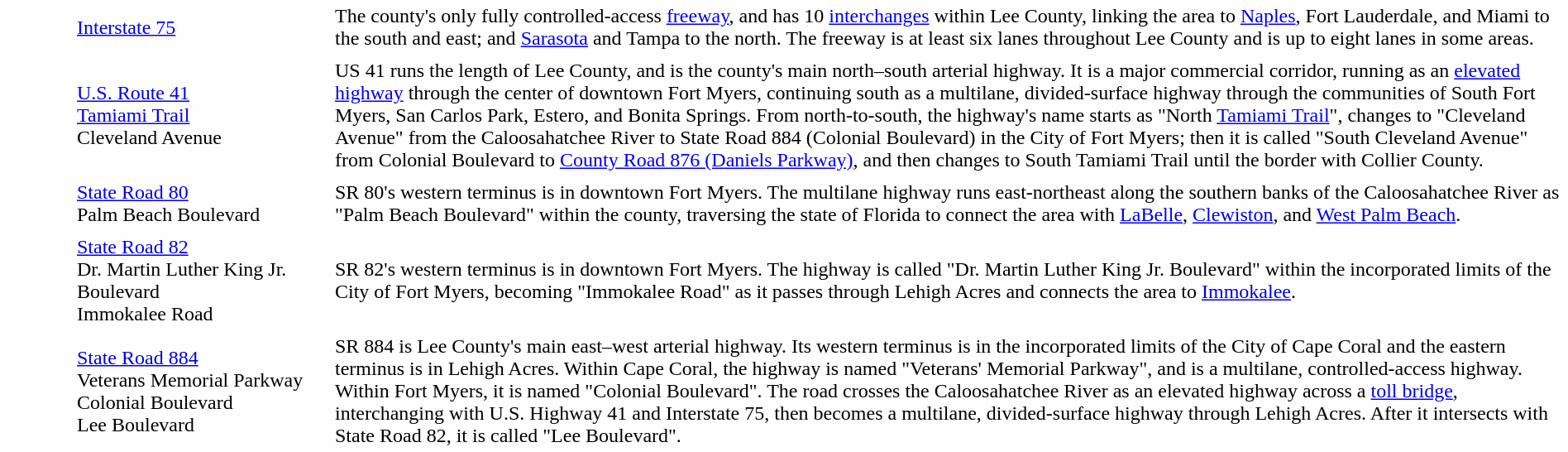<table style="width:100%;" cellpadding="4" cellspacing="0">
<tr>
<td style="width:50px; text-align:center; background:#fefefe;"></td>
<td style="width:200px; text-align:left; background:#fefefe;"><a href='#'>Interstate 75</a></td>
<td style="background:#fefefe;">The county's only fully controlled-access <a href='#'>freeway</a>, and has 10 <a href='#'>interchanges</a> within Lee County, linking the area to <a href='#'>Naples</a>, Fort Lauderdale, and Miami to the south and east; and <a href='#'>Sarasota</a> and Tampa to the north. The freeway is at least six lanes throughout Lee County and is up to eight lanes in some areas.</td>
</tr>
<tr>
<td style="width:50px; text-align:center; background:#fefefe;"></td>
<td style="width:200px; text-align:left; background:#fefefe;"><a href='#'>U.S. Route 41</a><br><a href='#'>Tamiami Trail</a><br>Cleveland Avenue</td>
<td style="background:#fefefe;">US 41 runs the length of Lee County, and is the county's main north–south arterial highway. It is a major commercial corridor, running as an <a href='#'>elevated highway</a> through the center of downtown Fort Myers, continuing south as a multilane, divided-surface highway through the communities of South Fort Myers, San Carlos Park, Estero, and Bonita Springs. From north-to-south, the highway's name starts as "North <a href='#'>Tamiami Trail</a>", changes to "Cleveland Avenue" from the Caloosahatchee River to State Road 884 (Colonial Boulevard) in the City of Fort Myers; then it is called "South Cleveland Avenue" from Colonial Boulevard to <a href='#'>County Road 876 (Daniels Parkway)</a>, and then changes to South Tamiami Trail until the border with Collier County.</td>
</tr>
<tr>
<td style="width:50px; text-align:center; background:#fefefe;"></td>
<td style="width:200px; text-align:left; background:#fefefe;"><a href='#'>State Road 80</a><br>Palm Beach Boulevard</td>
<td style="background:#fefefe;">SR 80's western terminus is in downtown Fort Myers. The multilane highway runs east-northeast along the southern banks of the Caloosahatchee River as "Palm Beach Boulevard" within the county, traversing the state of Florida to connect the area with <a href='#'>LaBelle</a>, <a href='#'>Clewiston</a>, and <a href='#'>West Palm Beach</a>.</td>
</tr>
<tr>
<td style="width:50px; text-align:center; background:#fefefe;"></td>
<td style="width:200px; text-align:left; background:#fefefe;"><a href='#'>State Road 82</a><br>Dr. Martin Luther King Jr. Boulevard<br>Immokalee Road</td>
<td style="background:#fefefe;">SR 82's western terminus is in downtown Fort Myers. The highway is called "Dr. Martin Luther King Jr. Boulevard" within the incorporated limits of the City of Fort Myers, becoming "Immokalee Road" as it passes through Lehigh Acres and connects the area to <a href='#'>Immokalee</a>.</td>
</tr>
<tr>
<td style="width:50px; text-align:center; background:#fefefe;"></td>
<td style="width:200px; text-align:left; background:#fefefe;"><a href='#'>State Road 884</a><br>Veterans Memorial Parkway<br>Colonial Boulevard<br>Lee Boulevard</td>
<td style="background:#fefefe;">SR 884 is Lee County's main east–west arterial highway. Its western terminus is in the incorporated limits of the City of Cape Coral and the eastern terminus is in Lehigh Acres. Within Cape Coral, the highway is named "Veterans' Memorial Parkway", and is a multilane, controlled-access highway. Within Fort Myers, it is named "Colonial Boulevard". The road crosses the Caloosahatchee River as an elevated highway across a <a href='#'>toll bridge</a>, interchanging with U.S. Highway 41 and Interstate 75, then becomes a multilane, divided-surface highway through Lehigh Acres. After it intersects with State Road 82, it is called "Lee Boulevard".</td>
</tr>
</table>
